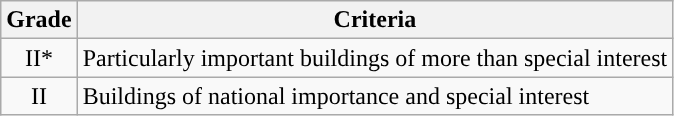<table class="wikitable">
<tr>
<th>Grade</th>
<th>Criteria</th>
</tr>
<tr>
<td align="center" >II*</td>
<td>Particularly important buildings of more than special interest</td>
</tr>
<tr>
<td align="center" >II</td>
<td>Buildings of national importance and special interest</td>
</tr>
</table>
